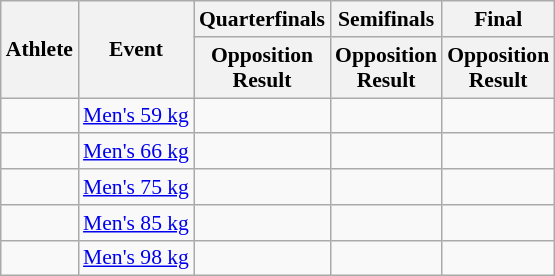<table class="wikitable" border="1" style="font-size:90%">
<tr>
<th rowspan=2>Athlete</th>
<th rowspan=2>Event</th>
<th>Quarterfinals</th>
<th>Semifinals</th>
<th>Final</th>
</tr>
<tr>
<th>Opposition<br>Result</th>
<th>Opposition<br>Result</th>
<th>Opposition<br>Result</th>
</tr>
<tr align=center>
<td align=left></td>
<td align=left><a href='#'>Men's 59 kg</a></td>
<td></td>
<td></td>
<td></td>
</tr>
<tr align=center>
<td align=left></td>
<td align=left><a href='#'>Men's 66 kg</a></td>
<td></td>
<td></td>
<td></td>
</tr>
<tr align=center>
<td align=left></td>
<td align=left><a href='#'>Men's 75 kg</a></td>
<td></td>
<td></td>
<td></td>
</tr>
<tr align=center>
<td align=left></td>
<td align=left><a href='#'>Men's 85 kg</a></td>
<td></td>
<td></td>
<td></td>
</tr>
<tr align=center>
<td align=left></td>
<td align=left><a href='#'>Men's 98 kg</a></td>
<td></td>
<td></td>
<td></td>
</tr>
</table>
